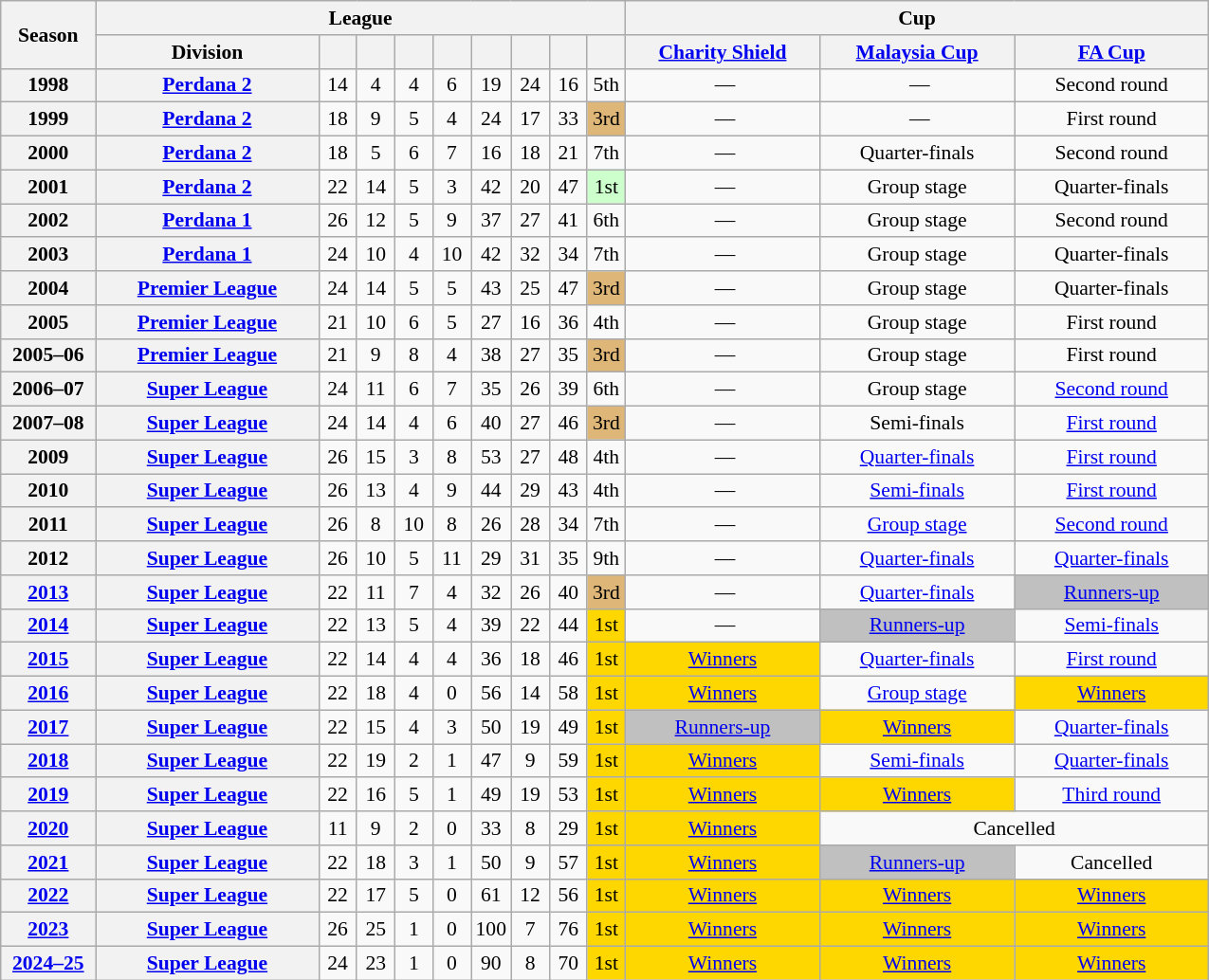<table class="wikitable" style="border:2px; font-size:90%; text-align:center;">
<tr>
<th rowspan="2" width="60">Season</th>
<th colspan="9">League</th>
<th colspan="3">Cup</th>
</tr>
<tr>
<th width="150">Division</th>
<th width="20"></th>
<th width="20"></th>
<th width="20"></th>
<th width="20"></th>
<th width="20"></th>
<th width="20"></th>
<th width="20"></th>
<th width="20"></th>
<th width="130"><a href='#'>Charity Shield</a></th>
<th width="130"><a href='#'>Malaysia Cup</a></th>
<th width="130"><a href='#'>FA Cup</a></th>
</tr>
<tr>
<th>1998</th>
<th><a href='#'>Perdana 2</a></th>
<td>14</td>
<td>4</td>
<td>4</td>
<td>6</td>
<td>19</td>
<td>24</td>
<td>16</td>
<td>5th</td>
<td> —</td>
<td> —</td>
<td>Second round</td>
</tr>
<tr>
<th>1999</th>
<th><a href='#'>Perdana 2</a></th>
<td>18</td>
<td>9</td>
<td>5</td>
<td>4</td>
<td>24</td>
<td>17</td>
<td>33</td>
<td style="background:#deb678;">3rd</td>
<td> —</td>
<td> —</td>
<td>First round</td>
</tr>
<tr>
<th>2000</th>
<th><a href='#'>Perdana 2</a></th>
<td>18</td>
<td>5</td>
<td>6</td>
<td>7</td>
<td>16</td>
<td>18</td>
<td>21</td>
<td>7th</td>
<td> —</td>
<td>Quarter-finals</td>
<td>Second round</td>
</tr>
<tr>
<th>2001</th>
<th><a href='#'>Perdana 2</a></th>
<td>22</td>
<td>14</td>
<td>5</td>
<td>3</td>
<td>42</td>
<td>20</td>
<td>47</td>
<td style="background:#CCFFCC;">1st</td>
<td> —</td>
<td>Group stage</td>
<td>Quarter-finals</td>
</tr>
<tr>
<th>2002</th>
<th><a href='#'>Perdana 1</a></th>
<td>26</td>
<td>12</td>
<td>5</td>
<td>9</td>
<td>37</td>
<td>27</td>
<td>41</td>
<td>6th</td>
<td> —</td>
<td>Group stage</td>
<td>Second round</td>
</tr>
<tr>
<th>2003</th>
<th><a href='#'>Perdana 1</a></th>
<td>24</td>
<td>10</td>
<td>4</td>
<td>10</td>
<td>42</td>
<td>32</td>
<td>34</td>
<td>7th</td>
<td> —</td>
<td>Group stage</td>
<td>Quarter-finals</td>
</tr>
<tr>
<th>2004</th>
<th><a href='#'>Premier League</a></th>
<td>24</td>
<td>14</td>
<td>5</td>
<td>5</td>
<td>43</td>
<td>25</td>
<td>47</td>
<td style="background:#deb678;">3rd</td>
<td> —</td>
<td>Group stage</td>
<td>Quarter-finals</td>
</tr>
<tr>
<th>2005</th>
<th><a href='#'>Premier League</a></th>
<td>21</td>
<td>10</td>
<td>6</td>
<td>5</td>
<td>27</td>
<td>16</td>
<td>36</td>
<td>4th</td>
<td> —</td>
<td>Group stage</td>
<td>First round</td>
</tr>
<tr>
<th>2005–06</th>
<th><a href='#'>Premier League</a></th>
<td>21</td>
<td>9</td>
<td>8</td>
<td>4</td>
<td>38</td>
<td>27</td>
<td>35</td>
<td style="background:#deb678;">3rd</td>
<td> —</td>
<td>Group stage</td>
<td>First round</td>
</tr>
<tr>
<th>2006–07</th>
<th><a href='#'>Super League</a></th>
<td>24</td>
<td>11</td>
<td>6</td>
<td>7</td>
<td>35</td>
<td>26</td>
<td>39</td>
<td>6th</td>
<td> —</td>
<td>Group stage</td>
<td><a href='#'>Second round</a></td>
</tr>
<tr>
<th>2007–08</th>
<th><a href='#'>Super League</a></th>
<td>24</td>
<td>14</td>
<td>4</td>
<td>6</td>
<td>40</td>
<td>27</td>
<td>46</td>
<td style="background:#deb678;">3rd</td>
<td> —</td>
<td>Semi-finals</td>
<td><a href='#'>First round</a></td>
</tr>
<tr>
<th>2009</th>
<th><a href='#'>Super League</a></th>
<td>26</td>
<td>15</td>
<td>3</td>
<td>8</td>
<td>53</td>
<td>27</td>
<td>48</td>
<td>4th</td>
<td> —</td>
<td><a href='#'>Quarter-finals</a></td>
<td><a href='#'>First round</a></td>
</tr>
<tr>
<th>2010</th>
<th><a href='#'>Super League</a></th>
<td>26</td>
<td>13</td>
<td>4</td>
<td>9</td>
<td>44</td>
<td>29</td>
<td>43</td>
<td>4th</td>
<td> —</td>
<td><a href='#'>Semi-finals</a></td>
<td><a href='#'>First round</a></td>
</tr>
<tr>
<th>2011</th>
<th><a href='#'>Super League</a></th>
<td>26</td>
<td>8</td>
<td>10</td>
<td>8</td>
<td>26</td>
<td>28</td>
<td>34</td>
<td>7th</td>
<td> —</td>
<td><a href='#'>Group stage</a></td>
<td><a href='#'>Second round</a></td>
</tr>
<tr>
<th>2012</th>
<th><a href='#'>Super League</a></th>
<td>26</td>
<td>10</td>
<td>5</td>
<td>11</td>
<td>29</td>
<td>31</td>
<td>35</td>
<td>9th</td>
<td> —</td>
<td><a href='#'>Quarter-finals</a></td>
<td><a href='#'>Quarter-finals</a></td>
</tr>
<tr>
<th><a href='#'>2013</a></th>
<th><a href='#'>Super League</a></th>
<td>22</td>
<td>11</td>
<td>7</td>
<td>4</td>
<td>32</td>
<td>26</td>
<td>40</td>
<td style="background:#deb678;">3rd</td>
<td> —</td>
<td><a href='#'>Quarter-finals</a></td>
<td style="background:Silver;"><a href='#'>Runners-up</a></td>
</tr>
<tr>
<th><a href='#'>2014</a></th>
<th><a href='#'>Super League</a></th>
<td>22</td>
<td>13</td>
<td>5</td>
<td>4</td>
<td>39</td>
<td>22</td>
<td>44</td>
<td style="background:Gold;">1st</td>
<td> —</td>
<td style="background:Silver;"><a href='#'>Runners-up</a></td>
<td><a href='#'>Semi-finals</a></td>
</tr>
<tr>
<th><a href='#'>2015</a></th>
<th><a href='#'>Super League</a></th>
<td>22</td>
<td>14</td>
<td>4</td>
<td>4</td>
<td>36</td>
<td>18</td>
<td>46</td>
<td style="background:gold;">1st</td>
<td style="background:gold;"><a href='#'>Winners</a></td>
<td><a href='#'>Quarter-finals</a></td>
<td><a href='#'>First round</a></td>
</tr>
<tr>
<th><a href='#'>2016</a></th>
<th><a href='#'>Super League</a></th>
<td>22</td>
<td>18</td>
<td>4</td>
<td>0</td>
<td>56</td>
<td>14</td>
<td>58</td>
<td style="background:gold;">1st</td>
<td style="background:gold;"><a href='#'>Winners</a></td>
<td><a href='#'>Group stage</a></td>
<td style="background:gold;"><a href='#'>Winners</a></td>
</tr>
<tr>
<th><a href='#'>2017</a></th>
<th><a href='#'>Super League</a></th>
<td>22</td>
<td>15</td>
<td>4</td>
<td>3</td>
<td>50</td>
<td>19</td>
<td>49</td>
<td style="background:gold;">1st</td>
<td style="background:Silver;"><a href='#'>Runners-up</a></td>
<td style="background:gold;"><a href='#'>Winners</a></td>
<td><a href='#'>Quarter-finals</a></td>
</tr>
<tr>
<th><a href='#'>2018</a></th>
<th><a href='#'>Super League</a></th>
<td>22</td>
<td>19</td>
<td>2</td>
<td>1</td>
<td>47</td>
<td>9</td>
<td>59</td>
<td style="background:gold;">1st</td>
<td style="background:gold;"><a href='#'>Winners</a></td>
<td><a href='#'>Semi-finals</a></td>
<td><a href='#'>Quarter-finals</a></td>
</tr>
<tr>
<th><a href='#'>2019</a></th>
<th><a href='#'>Super League</a></th>
<td>22</td>
<td>16</td>
<td>5</td>
<td>1</td>
<td>49</td>
<td>19</td>
<td>53</td>
<td style="background:gold;">1st</td>
<td style="background:gold;"><a href='#'>Winners</a></td>
<td style="background:gold;"><a href='#'>Winners</a></td>
<td><a href='#'>Third round</a></td>
</tr>
<tr>
<th><a href='#'>2020</a></th>
<th><a href='#'>Super League</a></th>
<td>11</td>
<td>9</td>
<td>2</td>
<td>0</td>
<td>33</td>
<td>8</td>
<td>29</td>
<td style="background:gold;">1st</td>
<td style="background:gold;"><a href='#'>Winners</a></td>
<td colspan="2">Cancelled</td>
</tr>
<tr>
<th><a href='#'>2021</a></th>
<th><a href='#'>Super League</a></th>
<td>22</td>
<td>18</td>
<td>3</td>
<td>1</td>
<td>50</td>
<td>9</td>
<td>57</td>
<td style="background:gold;">1st</td>
<td style="background:gold;"><a href='#'>Winners</a></td>
<td style="background:silver;"><a href='#'>Runners-up</a></td>
<td>Cancelled</td>
</tr>
<tr>
<th><a href='#'>2022</a></th>
<th><a href='#'>Super League</a></th>
<td>22</td>
<td>17</td>
<td>5</td>
<td>0</td>
<td>61</td>
<td>12</td>
<td>56</td>
<td style="background:gold;">1st</td>
<td style="background:gold;"><a href='#'>Winners</a></td>
<td style="background:gold;"><a href='#'>Winners</a></td>
<td style="background:gold;"><a href='#'>Winners</a></td>
</tr>
<tr>
<th><a href='#'>2023</a></th>
<th><a href='#'>Super League</a></th>
<td>26</td>
<td>25</td>
<td>1</td>
<td>0</td>
<td>100</td>
<td>7</td>
<td>76</td>
<td style="background:gold;">1st</td>
<td style="background:gold;"><a href='#'>Winners</a></td>
<td style="background:gold;"><a href='#'>Winners</a></td>
<td style="background:gold;"><a href='#'>Winners</a></td>
</tr>
<tr>
<th><a href='#'>2024–25</a></th>
<th><a href='#'>Super League</a></th>
<td>24</td>
<td>23</td>
<td>1</td>
<td>0</td>
<td>90</td>
<td>8</td>
<td>70</td>
<td style="background:gold;">1st</td>
<td style="background:gold;"><a href='#'>Winners</a></td>
<td style="background:gold;"><a href='#'>Winners</a></td>
<td style="background:gold;"><a href='#'>Winners</a></td>
</tr>
<tr>
</tr>
</table>
